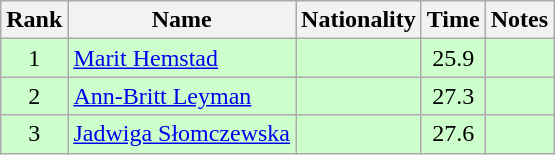<table class="wikitable sortable" style="text-align:center">
<tr>
<th>Rank</th>
<th>Name</th>
<th>Nationality</th>
<th>Time</th>
<th>Notes</th>
</tr>
<tr bgcolor=ccffcc>
<td>1</td>
<td align=left><a href='#'>Marit Hemstad</a></td>
<td align=left></td>
<td>25.9</td>
<td></td>
</tr>
<tr bgcolor=ccffcc>
<td>2</td>
<td align=left><a href='#'>Ann-Britt Leyman</a></td>
<td align=left></td>
<td>27.3</td>
<td></td>
</tr>
<tr bgcolor=ccffcc>
<td>3</td>
<td align=left><a href='#'>Jadwiga Słomczewska</a></td>
<td align=left></td>
<td>27.6</td>
<td></td>
</tr>
</table>
